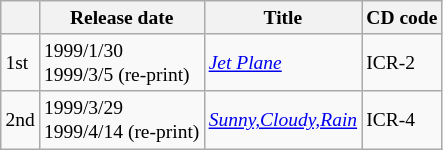<table class=wikitable style="font-size:small">
<tr>
<th></th>
<th>Release date</th>
<th>Title</th>
<th>CD code</th>
</tr>
<tr>
<td>1st</td>
<td>1999/1/30<br>1999/3/5 (re-print)</td>
<td><em><a href='#'>Jet Plane</a></em></td>
<td>ICR-2</td>
</tr>
<tr>
<td>2nd</td>
<td>1999/3/29<br>1999/4/14 (re-print)</td>
<td><em><a href='#'>Sunny,Cloudy,Rain</a></em></td>
<td>ICR-4</td>
</tr>
</table>
